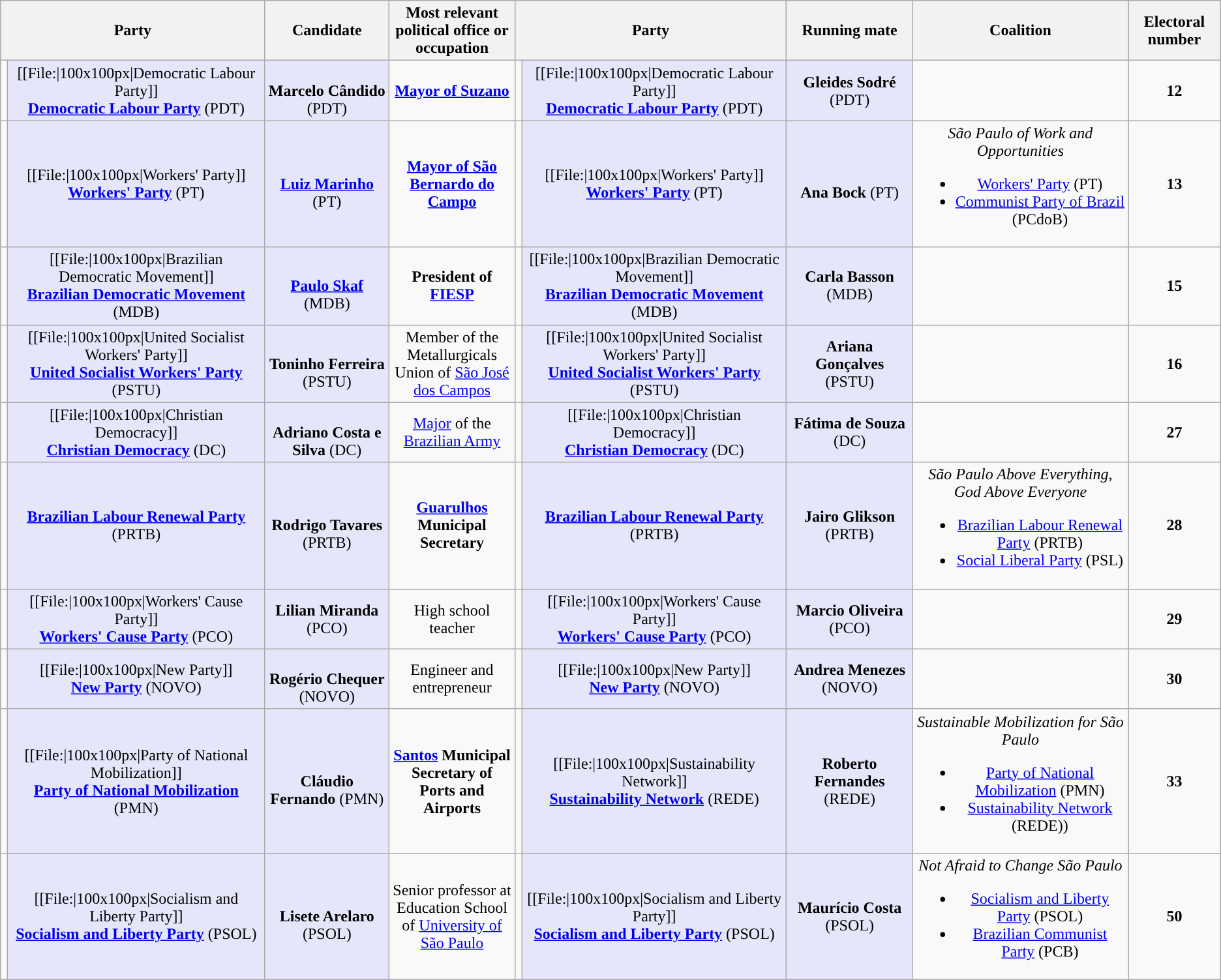<table class="wikitable" style="text-align:center">
<tr>
<th colspan="2">Party</th>
<th>Candidate</th>
<th style="max-width:10em">Most relevant political office or occupation</th>
<th colspan="2">Party</th>
<th>Running mate</th>
<th>Coalition</th>
<th>Electoral number</th>
</tr>
<tr>
<td style="background:"></td>
<td style="background:lavender;" max-width:150px>[[File:|100x100px|Democratic Labour Party]]<br><strong><a href='#'>Democratic Labour Party</a></strong> (PDT)</td>
<td style="background:lavender;" max-width:150px><br><strong>Marcelo Cândido</strong> (PDT)</td>
<td style="max-width:10em"><strong><a href='#'>Mayor of Suzano</a></strong><br></td>
<td style="background:"></td>
<td style="background:lavender;" max-width:150px>[[File:|100x100px|Democratic Labour Party]]<br><strong><a href='#'>Democratic Labour Party</a></strong> (PDT)</td>
<td style="background:lavender;" max-width:150px><strong>Gleides Sodré</strong> (PDT)</td>
<td></td>
<td><strong>12</strong></td>
</tr>
<tr>
<td style="background:"></td>
<td style="background:lavender;" max-width:150px>[[File:|100x100px|Workers' Party]]<br><strong><a href='#'>Workers' Party</a></strong> (PT)</td>
<td style="background:lavender;" max-width:150px><br><strong><a href='#'>Luiz Marinho</a></strong> (PT)</td>
<td style="max-width:10em"><strong><a href='#'>Mayor of São Bernardo do Campo</a></strong><br></td>
<td style="background:"></td>
<td style="background:lavender;" max-width:150px>[[File:|100x100px|Workers' Party]]<br><strong><a href='#'>Workers' Party</a></strong> (PT)</td>
<td style="background:lavender;" max-width:150px><br><strong>Ana Bock</strong> (PT)</td>
<td><em>São Paulo of Work and Opportunities</em><br><ul><li><a href='#'>Workers' Party</a> (PT)</li><li><a href='#'>Communist Party of Brazil</a> (PCdoB)</li></ul></td>
<td><strong>13</strong></td>
</tr>
<tr>
<td style="background:"></td>
<td style="background:lavender;" max-width:150px>[[File:|100x100px|Brazilian Democratic Movement]]<br><strong><a href='#'>Brazilian Democratic Movement</a></strong> (MDB)</td>
<td style="background:lavender;" max-width:150px><br><strong><a href='#'>Paulo Skaf</a></strong> (MDB)</td>
<td style="max-width:10em"><strong>President of <a href='#'>FIESP</a></strong><br></td>
<td style="background:"></td>
<td style="background:lavender;" max-width:150px>[[File:|100x100px|Brazilian Democratic Movement]]<br><strong><a href='#'>Brazilian Democratic Movement</a></strong> (MDB)</td>
<td style="background:lavender;" max-width:150px><strong>Carla Basson</strong> (MDB)</td>
<td></td>
<td><strong>15</strong></td>
</tr>
<tr>
<td style="background:"></td>
<td style="background:lavender;" max-width:150px>[[File:|100x100px|United Socialist Workers' Party]]<br><strong><a href='#'>United Socialist Workers' Party</a></strong> (PSTU)</td>
<td style="background:lavender;" max-width:150px><br><strong>Toninho Ferreira</strong> (PSTU)</td>
<td style="max-width:10em">Member of the Metallurgicals Union of <a href='#'>São José dos Campos</a></td>
<td style="background:"></td>
<td style="background:lavender;" max-width:150px>[[File:|100x100px|United Socialist Workers' Party]]<br><strong><a href='#'>United Socialist Workers' Party</a></strong> (PSTU)</td>
<td style="background:lavender;" max-width:150px><strong>Ariana Gonçalves</strong> (PSTU)</td>
<td></td>
<td><strong>16</strong></td>
</tr>
<tr>
<td style="background:"></td>
<td style="background:lavender;" max-width:150px>[[File:|100x100px|Christian Democracy]]<br><strong><a href='#'>Christian Democracy</a></strong> (DC)</td>
<td style="background:lavender;" max-width:150px><br><strong>Adriano Costa e Silva</strong> (DC)</td>
<td style="max-width:10em"><a href='#'>Major</a> of the <a href='#'>Brazilian Army</a></td>
<td style="background:"></td>
<td style="background:lavender;" max-width:150px>[[File:|100x100px|Christian Democracy]]<br><strong><a href='#'>Christian Democracy</a></strong> (DC)</td>
<td style="background:lavender;" max-width:150px><strong>Fátima de Souza</strong> (DC)</td>
<td></td>
<td><strong>27</strong></td>
</tr>
<tr>
<td style="background:"></td>
<td style="background:lavender;" max-width:150px><strong><a href='#'>Brazilian Labour Renewal Party</a></strong> (PRTB)</td>
<td style="background:lavender;" max-width:150px><br><strong>Rodrigo Tavares</strong> (PRTB)</td>
<td style="max-width:10em"><strong><a href='#'>Guarulhos</a> Municipal Secretary</strong></td>
<td style="background:"></td>
<td style="background:lavender;" max-width:150px><strong><a href='#'>Brazilian Labour Renewal Party</a></strong> (PRTB)</td>
<td style="background:lavender;" max-width:150px><strong>Jairo Glikson</strong> (PRTB)</td>
<td><em>São Paulo Above Everything, God Above Everyone</em><br><ul><li><a href='#'>Brazilian Labour Renewal Party</a> (PRTB)</li><li><a href='#'>Social Liberal Party</a> (PSL)</li></ul></td>
<td><strong>28</strong></td>
</tr>
<tr>
<td style="background:"></td>
<td style="background:lavender;" max-width:150px>[[File:|100x100px|Workers' Cause Party]]<br><strong><a href='#'>Workers' Cause Party</a></strong> (PCO)</td>
<td style="background:lavender;" max-width:150px><strong>Lilian Miranda</strong> (PCO)</td>
<td style="max-width:10em">High school teacher</td>
<td style="background:"></td>
<td style="background:lavender;" max-width:150px>[[File:|100x100px|Workers' Cause Party]]<br><strong><a href='#'>Workers' Cause Party</a></strong> (PCO)</td>
<td style="background:lavender;" max-width:150px><strong>Marcio Oliveira</strong> (PCO)</td>
<td></td>
<td><strong>29</strong></td>
</tr>
<tr>
<td style="background:"></td>
<td style="background:lavender;" max-width:150px>[[File:|100x100px|New Party]]<br><strong><a href='#'>New Party</a></strong> (NOVO)</td>
<td style="background:lavender;" max-width:150px><br><strong>Rogério Chequer</strong> (NOVO)</td>
<td style="max-width:10em">Engineer and entrepreneur</td>
<td style="background:"></td>
<td style="background:lavender;" max-width:150px>[[File:|100x100px|New Party]]<br><strong><a href='#'>New Party</a></strong> (NOVO)</td>
<td style="background:lavender;" max-width:150px><strong>Andrea Menezes</strong> (NOVO)</td>
<td></td>
<td><strong>30</strong></td>
</tr>
<tr>
<td style="background:"></td>
<td style="background:lavender;" max-width:150px>[[File:|100x100px|Party of National Mobilization]]<br><strong><a href='#'>Party of National Mobilization</a></strong> (PMN)</td>
<td style="background:lavender;" max-width:150px><br><strong>Cláudio Fernando</strong> (PMN)</td>
<td style="max-width:10em"><strong><a href='#'>Santos</a> Municipal Secretary of Ports and Airports</strong></td>
<td style="background:"></td>
<td style="background:lavender;" max-width:150px>[[File:|100x100px|Sustainability Network]]<br><strong><a href='#'>Sustainability Network</a></strong> (REDE)</td>
<td style="background:lavender;" max-width:150px><strong>Roberto Fernandes</strong> (REDE)</td>
<td><em>Sustainable Mobilization for São Paulo</em><br><ul><li><a href='#'>Party of National Mobilization</a> (PMN)</li><li><a href='#'>Sustainability Network</a> (REDE))</li></ul></td>
<td><strong>33</strong></td>
</tr>
<tr>
<td style="background:"></td>
<td style="background:lavender;" max-width:150px>[[File:|100x100px|Socialism and Liberty Party]]<br><strong><a href='#'>Socialism and Liberty Party</a></strong> (PSOL)</td>
<td style="background:lavender;" max-width:150px><br><strong>Lisete Arelaro</strong> (PSOL)</td>
<td style="max-width:10em">Senior professor at Education School of <a href='#'>University of São Paulo</a></td>
<td style="background:"></td>
<td style="background:lavender;" max-width:150px>[[File:|100x100px|Socialism and Liberty Party]]<br><strong><a href='#'>Socialism and Liberty Party</a></strong> (PSOL)</td>
<td style="background:lavender;" max-width:150px><strong>Maurício Costa</strong> (PSOL)</td>
<td><em>Not Afraid to Change São Paulo</em><br><ul><li><a href='#'>Socialism and Liberty Party</a> (PSOL)</li><li><a href='#'>Brazilian Communist Party</a> (PCB)</li></ul></td>
<td><strong>50</strong></td>
</tr>
</table>
